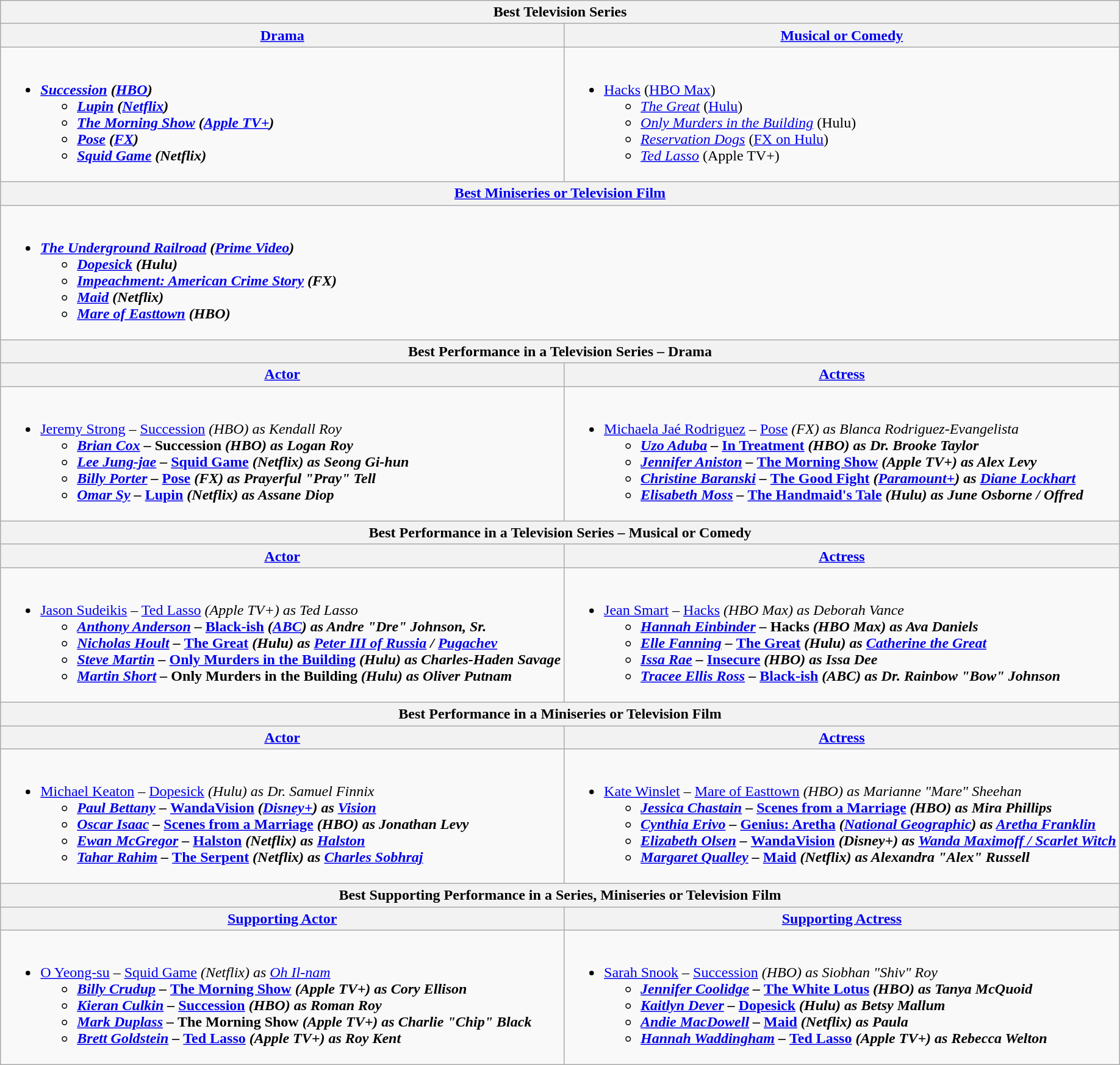<table class=wikitable style="width=100%">
<tr>
<th colspan=2>Best Television Series</th>
</tr>
<tr>
<th style="width=50%"><a href='#'>Drama</a></th>
<th style="width=50%"><a href='#'>Musical or Comedy</a></th>
</tr>
<tr>
<td valign="top"><br><ul><li><strong><em><a href='#'>Succession</a><em> (<a href='#'>HBO</a>)<strong><ul><li></em><a href='#'>Lupin</a><em> (<a href='#'>Netflix</a>)</li><li></em><a href='#'>The Morning Show</a><em> (<a href='#'>Apple TV+</a>)</li><li></em><a href='#'>Pose</a><em> (<a href='#'>FX</a>)</li><li></em><a href='#'>Squid Game</a><em> (Netflix)</li></ul></li></ul></td>
<td valign="top"><br><ul><li></em></strong><a href='#'>Hacks</a></em> (<a href='#'>HBO Max</a>)</strong><ul><li><em><a href='#'>The Great</a></em> (<a href='#'>Hulu</a>)</li><li><em><a href='#'>Only Murders in the Building</a></em> (Hulu)</li><li><em><a href='#'>Reservation Dogs</a></em> (<a href='#'>FX on Hulu</a>)</li><li><em><a href='#'>Ted Lasso</a></em> (Apple TV+)</li></ul></li></ul></td>
</tr>
<tr>
<th colspan=2><a href='#'>Best Miniseries or Television Film</a></th>
</tr>
<tr>
<td colspan=2 style="vertical-align:top;"><br><ul><li><strong><em><a href='#'>The Underground Railroad</a><em> (<a href='#'>Prime Video</a>)<strong><ul><li></em><a href='#'>Dopesick</a><em> (Hulu)</li><li></em><a href='#'>Impeachment: American Crime Story</a><em> (FX)</li><li></em><a href='#'>Maid</a><em> (Netflix)</li><li></em><a href='#'>Mare of Easttown</a><em> (HBO)</li></ul></li></ul></td>
</tr>
<tr>
<th colspan=2>Best Performance in a Television Series – Drama</th>
</tr>
<tr>
<th><a href='#'>Actor</a></th>
<th><a href='#'>Actress</a></th>
</tr>
<tr>
<td valign="top"><br><ul><li></strong><a href='#'>Jeremy Strong</a> – </em><a href='#'>Succession</a><em> (HBO) as Kendall Roy<strong><ul><li><a href='#'>Brian Cox</a> – </em>Succession<em> (HBO) as Logan Roy</li><li><a href='#'>Lee Jung-jae</a> – </em><a href='#'>Squid Game</a><em> (Netflix) as Seong Gi-hun</li><li><a href='#'>Billy Porter</a> – </em><a href='#'>Pose</a><em> (FX) as Prayerful "Pray" Tell</li><li><a href='#'>Omar Sy</a> – </em><a href='#'>Lupin</a><em> (Netflix) as Assane Diop</li></ul></li></ul></td>
<td valign="top"><br><ul><li></strong><a href='#'>Michaela Jaé Rodriguez</a> – </em><a href='#'>Pose</a><em> (FX) as Blanca Rodriguez-Evangelista<strong><ul><li><a href='#'>Uzo Aduba</a> – </em><a href='#'>In Treatment</a><em> (HBO) as Dr. Brooke Taylor</li><li><a href='#'>Jennifer Aniston</a> – </em><a href='#'>The Morning Show</a><em> (Apple TV+) as Alex Levy</li><li><a href='#'>Christine Baranski</a> – </em><a href='#'>The Good Fight</a><em> (<a href='#'>Paramount+</a>) as <a href='#'>Diane Lockhart</a></li><li><a href='#'>Elisabeth Moss</a> – </em><a href='#'>The Handmaid's Tale</a><em> (Hulu) as June Osborne / Offred</li></ul></li></ul></td>
</tr>
<tr>
<th colspan=2>Best Performance in a Television Series – Musical or Comedy</th>
</tr>
<tr>
<th><a href='#'>Actor</a></th>
<th><a href='#'>Actress</a></th>
</tr>
<tr>
<td valign="top"><br><ul><li></strong><a href='#'>Jason Sudeikis</a> – </em><a href='#'>Ted Lasso</a><em> (Apple TV+) as Ted Lasso<strong><ul><li><a href='#'>Anthony Anderson</a> – </em><a href='#'>Black-ish</a><em> (<a href='#'>ABC</a>) as Andre "Dre" Johnson, Sr.</li><li><a href='#'>Nicholas Hoult</a> – </em><a href='#'>The Great</a><em> (Hulu) as <a href='#'>Peter III of Russia</a> / <a href='#'>Pugachev</a></li><li><a href='#'>Steve Martin</a> – </em><a href='#'>Only Murders in the Building</a><em> (Hulu) as Charles-Haden Savage</li><li><a href='#'>Martin Short</a> – </em>Only Murders in the Building<em> (Hulu) as Oliver Putnam</li></ul></li></ul></td>
<td valign="top"><br><ul><li></strong><a href='#'>Jean Smart</a> – </em><a href='#'>Hacks</a><em> (HBO Max) as Deborah Vance<strong><ul><li><a href='#'>Hannah Einbinder</a> – </em>Hacks<em> (HBO Max) as Ava Daniels</li><li><a href='#'>Elle Fanning</a> – </em><a href='#'>The Great</a><em> (Hulu) as <a href='#'>Catherine the Great</a></li><li><a href='#'>Issa Rae</a> – </em><a href='#'>Insecure</a><em> (HBO) as Issa Dee</li><li><a href='#'>Tracee Ellis Ross</a> – </em><a href='#'>Black-ish</a><em> (ABC) as Dr. Rainbow "Bow" Johnson</li></ul></li></ul></td>
</tr>
<tr>
<th colspan=2>Best Performance in a Miniseries or Television Film</th>
</tr>
<tr>
<th><a href='#'>Actor</a></th>
<th><a href='#'>Actress</a></th>
</tr>
<tr>
<td valign="top"><br><ul><li></strong><a href='#'>Michael Keaton</a> – </em><a href='#'>Dopesick</a><em> (Hulu) as Dr. Samuel Finnix<strong><ul><li><a href='#'>Paul Bettany</a> – </em><a href='#'>WandaVision</a><em> (<a href='#'>Disney+</a>) as <a href='#'>Vision</a></li><li><a href='#'>Oscar Isaac</a> – </em><a href='#'>Scenes from a Marriage</a><em> (HBO) as Jonathan Levy</li><li><a href='#'>Ewan McGregor</a> – </em><a href='#'>Halston</a><em> (Netflix) as <a href='#'>Halston</a></li><li><a href='#'>Tahar Rahim</a> – </em><a href='#'>The Serpent</a><em> (Netflix) as <a href='#'>Charles Sobhraj</a></li></ul></li></ul></td>
<td valign="top"><br><ul><li></strong><a href='#'>Kate Winslet</a> – </em><a href='#'>Mare of Easttown</a><em> (HBO) as Marianne "Mare" Sheehan<strong><ul><li><a href='#'>Jessica Chastain</a> – </em><a href='#'>Scenes from a Marriage</a><em> (HBO) as Mira Phillips</li><li><a href='#'>Cynthia Erivo</a> – </em><a href='#'>Genius: Aretha</a><em> (<a href='#'>National Geographic</a>) as <a href='#'>Aretha Franklin</a></li><li><a href='#'>Elizabeth Olsen</a> – </em><a href='#'>WandaVision</a><em> (Disney+) as <a href='#'>Wanda Maximoff / Scarlet Witch</a></li><li><a href='#'>Margaret Qualley</a> – </em><a href='#'>Maid</a><em> (Netflix) as Alexandra "Alex" Russell</li></ul></li></ul></td>
</tr>
<tr>
<th colspan=2>Best Supporting Performance in a Series, Miniseries or Television Film</th>
</tr>
<tr>
<th><a href='#'>Supporting Actor</a></th>
<th><a href='#'>Supporting Actress</a></th>
</tr>
<tr>
<td valign="top"><br><ul><li></strong><a href='#'>O Yeong-su</a> – </em><a href='#'>Squid Game</a><em> (Netflix) as <a href='#'>Oh Il-nam</a><strong><ul><li><a href='#'>Billy Crudup</a> – </em><a href='#'>The Morning Show</a><em> (Apple TV+) as Cory Ellison</li><li><a href='#'>Kieran Culkin</a> – </em><a href='#'>Succession</a><em> (HBO) as Roman Roy</li><li><a href='#'>Mark Duplass</a> – </em>The Morning Show<em> (Apple TV+) as Charlie "Chip" Black</li><li><a href='#'>Brett Goldstein</a> – </em><a href='#'>Ted Lasso</a><em> (Apple TV+) as Roy Kent</li></ul></li></ul></td>
<td valign="top"><br><ul><li></strong><a href='#'>Sarah Snook</a> – </em><a href='#'>Succession</a><em> (HBO) as Siobhan "Shiv" Roy<strong><ul><li><a href='#'>Jennifer Coolidge</a> – </em><a href='#'>The White Lotus</a><em> (HBO) as Tanya McQuoid</li><li><a href='#'>Kaitlyn Dever</a> – </em><a href='#'>Dopesick</a><em> (Hulu) as Betsy Mallum</li><li><a href='#'>Andie MacDowell</a> – </em><a href='#'>Maid</a><em> (Netflix) as Paula</li><li><a href='#'>Hannah Waddingham</a> – </em><a href='#'>Ted Lasso</a><em> (Apple TV+) as Rebecca Welton</li></ul></li></ul></td>
</tr>
</table>
